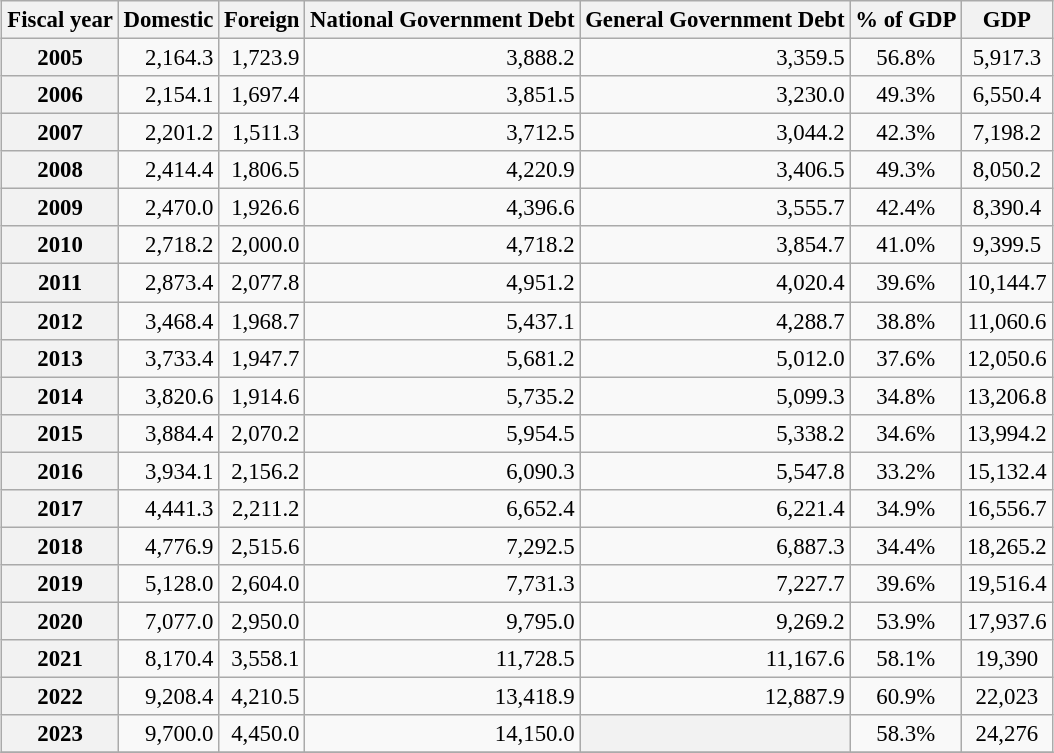<table class="wikitable plainrowheaders sortable" style="text-align:right; font-size:95%; margin:auto;">
<tr>
<th>Fiscal year</th>
<th>Domestic</th>
<th>Foreign</th>
<th>National Government Debt</th>
<th>General Government Debt</th>
<th>% of GDP</th>
<th>GDP</th>
</tr>
<tr>
<th style="text-align:center;">2005</th>
<td> 2,164.3</td>
<td> 1,723.9</td>
<td> 3,888.2</td>
<td> 3,359.5</td>
<td style="text-align:center;"> 56.8%</td>
<td style="text-align:center;"> 5,917.3</td>
</tr>
<tr>
<th style="text-align:center;">2006</th>
<td> 2,154.1</td>
<td> 1,697.4</td>
<td> 3,851.5</td>
<td> 3,230.0</td>
<td style="text-align:center;"> 49.3%</td>
<td style="text-align:center;"> 6,550.4</td>
</tr>
<tr>
<th style="text-align:center;">2007</th>
<td> 2,201.2</td>
<td> 1,511.3</td>
<td> 3,712.5</td>
<td> 3,044.2</td>
<td style="text-align:center;"> 42.3%</td>
<td style="text-align:center;"> 7,198.2</td>
</tr>
<tr>
<th style="text-align:center;">2008</th>
<td> 2,414.4</td>
<td> 1,806.5</td>
<td> 4,220.9</td>
<td> 3,406.5</td>
<td style="text-align:center;"> 49.3%</td>
<td style="text-align:center;"> 8,050.2</td>
</tr>
<tr>
<th style="text-align:center;">2009</th>
<td> 2,470.0</td>
<td> 1,926.6</td>
<td> 4,396.6</td>
<td> 3,555.7</td>
<td style="text-align:center;"> 42.4%</td>
<td style="text-align:center;"> 8,390.4</td>
</tr>
<tr>
<th style="text-align:center;">2010</th>
<td> 2,718.2</td>
<td> 2,000.0</td>
<td> 4,718.2</td>
<td> 3,854.7</td>
<td style="text-align:center;"> 41.0%</td>
<td style="text-align:center;"> 9,399.5</td>
</tr>
<tr>
<th style="text-align:center;">2011</th>
<td> 2,873.4</td>
<td> 2,077.8</td>
<td> 4,951.2</td>
<td> 4,020.4</td>
<td style="text-align:center;"> 39.6%</td>
<td style="text-align:center;"> 10,144.7</td>
</tr>
<tr>
<th style="text-align:center;">2012</th>
<td> 3,468.4</td>
<td> 1,968.7</td>
<td> 5,437.1</td>
<td> 4,288.7</td>
<td style="text-align:center;"> 38.8%</td>
<td style="text-align:center;"> 11,060.6</td>
</tr>
<tr>
<th style="text-align:center;">2013</th>
<td> 3,733.4</td>
<td> 1,947.7</td>
<td> 5,681.2</td>
<td> 5,012.0</td>
<td style="text-align:center;"> 37.6%</td>
<td style="text-align:center;"> 12,050.6</td>
</tr>
<tr>
<th style="text-align:center;">2014</th>
<td> 3,820.6</td>
<td> 1,914.6</td>
<td> 5,735.2</td>
<td> 5,099.3</td>
<td style="text-align:center;"> 34.8%</td>
<td style="text-align:center;"> 13,206.8</td>
</tr>
<tr>
<th style="text-align:center;">2015</th>
<td> 3,884.4</td>
<td> 2,070.2</td>
<td> 5,954.5</td>
<td> 5,338.2</td>
<td style="text-align:center;"> 34.6%</td>
<td style="text-align:center;"> 13,994.2</td>
</tr>
<tr>
<th style="text-align:center;">2016</th>
<td> 3,934.1</td>
<td> 2,156.2</td>
<td> 6,090.3</td>
<td> 5,547.8</td>
<td style="text-align:center;"> 33.2%</td>
<td style="text-align:center;"> 15,132.4</td>
</tr>
<tr>
<th style="text-align:center;">2017</th>
<td> 4,441.3</td>
<td> 2,211.2</td>
<td> 6,652.4</td>
<td> 6,221.4</td>
<td style="text-align:center;"> 34.9%</td>
<td style="text-align:center;"> 16,556.7</td>
</tr>
<tr>
<th style="text-align:center;">2018</th>
<td> 4,776.9</td>
<td> 2,515.6</td>
<td> 7,292.5</td>
<td> 6,887.3</td>
<td style="text-align:center;"> 34.4%</td>
<td style="text-align:center;"> 18,265.2</td>
</tr>
<tr>
<th style="text-align:center;">2019</th>
<td> 5,128.0</td>
<td> 2,604.0</td>
<td> 7,731.3</td>
<td> 7,227.7</td>
<td style="text-align:center;"> 39.6%</td>
<td style="text-align:center;"> 19,516.4</td>
</tr>
<tr>
<th style="text-align:center;">2020</th>
<td> 7,077.0</td>
<td> 2,950.0</td>
<td> 9,795.0</td>
<td> 9,269.2</td>
<td style="text-align:center;"> 53.9%</td>
<td style="text-align:center;"> 17,937.6</td>
</tr>
<tr>
<th style="text-align:center;">2021</th>
<td> 8,170.4</td>
<td> 3,558.1</td>
<td> 11,728.5</td>
<td> 11,167.6</td>
<td style="text-align:center;"> 58.1%</td>
<td style="text-align:center;"> 19,390</td>
</tr>
<tr>
<th style="text-align:center;">2022</th>
<td> 9,208.4</td>
<td> 4,210.5</td>
<td> 13,418.9</td>
<td> 12,887.9</td>
<td style="text-align:center;"> 60.9%</td>
<td style="text-align:center;"> 22,023</td>
</tr>
<tr>
<th style="text-align:center;">2023</th>
<td> 9,700.0</td>
<td> 4,450.0</td>
<td> 14,150.0</td>
<th></th>
<td style="text-align:center;"> 58.3%</td>
<td style="text-align:center;"> 24,276</td>
</tr>
<tr>
</tr>
</table>
